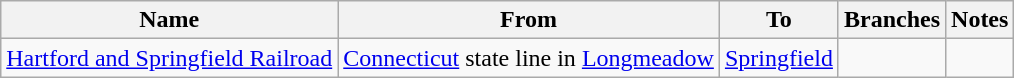<table class="wikitable">
<tr>
<th>Name</th>
<th>From</th>
<th>To</th>
<th>Branches</th>
<th>Notes</th>
</tr>
<tr>
<td><a href='#'>Hartford and Springfield Railroad</a></td>
<td><a href='#'>Connecticut</a> state line in <a href='#'>Longmeadow</a></td>
<td><a href='#'>Springfield</a></td>
<td></td>
<td></td>
</tr>
</table>
